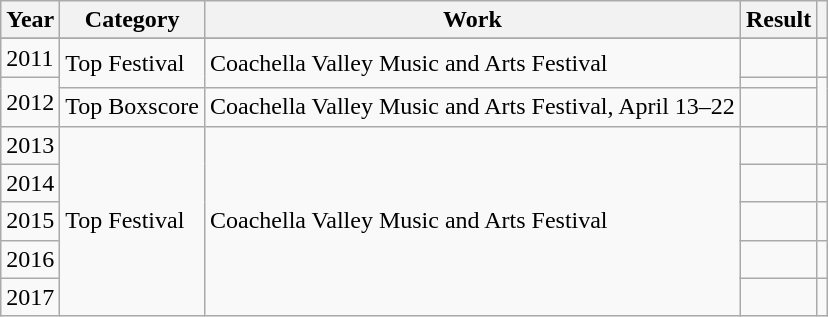<table class="wikitable">
<tr>
<th>Year</th>
<th>Category</th>
<th>Work</th>
<th>Result</th>
<th></th>
</tr>
<tr>
</tr>
<tr>
<td>2011</td>
<td rowspan="2">Top Festival</td>
<td rowspan="2">Coachella Valley Music and Arts Festival</td>
<td></td>
<td></td>
</tr>
<tr>
<td rowspan="2">2012</td>
<td></td>
<td rowspan="2"></td>
</tr>
<tr>
<td>Top Boxscore</td>
<td>Coachella Valley Music and Arts Festival, April 13–22</td>
<td></td>
</tr>
<tr>
<td>2013</td>
<td rowspan="5">Top Festival</td>
<td rowspan="5">Coachella Valley Music and Arts Festival</td>
<td></td>
<td></td>
</tr>
<tr>
<td>2014</td>
<td></td>
<td></td>
</tr>
<tr>
<td>2015</td>
<td></td>
<td></td>
</tr>
<tr>
<td>2016</td>
<td></td>
<td></td>
</tr>
<tr>
<td>2017</td>
<td></td>
<td></td>
</tr>
</table>
